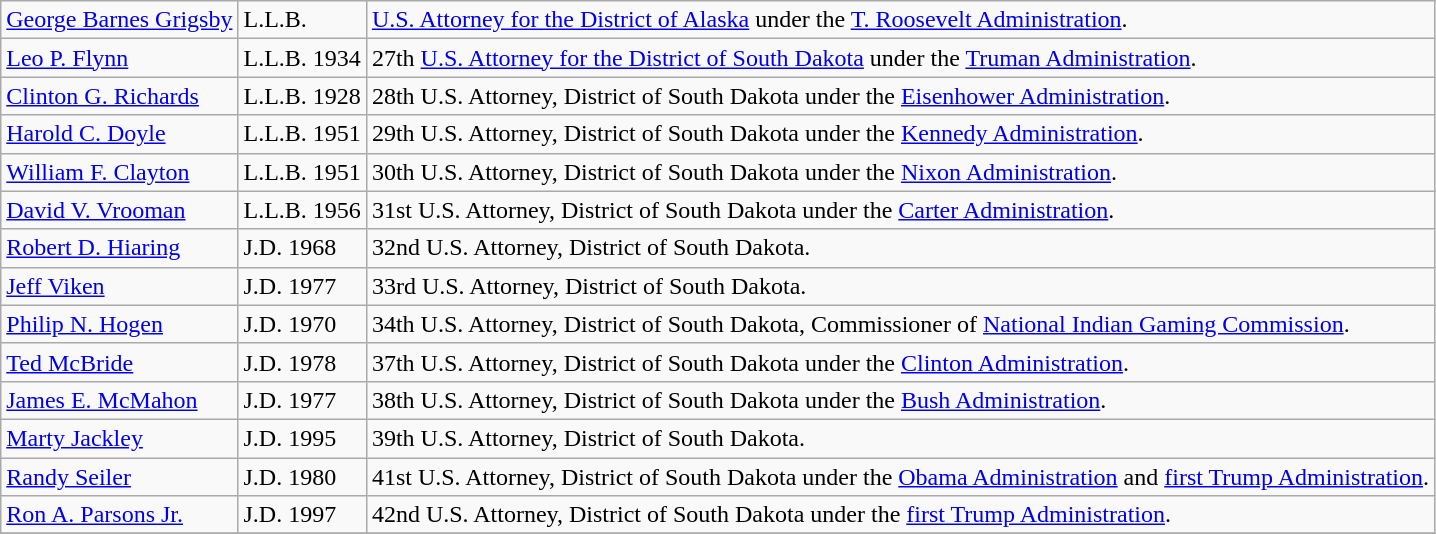<table class="wikitable">
<tr>
<td><a href='#'>George Barnes Grigsby</a></td>
<td>L.L.B.</td>
<td><a href='#'>U.S. Attorney for the District of Alaska</a> under the <a href='#'>T. Roosevelt Administration</a>.</td>
</tr>
<tr>
<td><a href='#'>Leo P. Flynn</a></td>
<td>L.L.B. 1934</td>
<td>27th <a href='#'>U.S. Attorney for the District of South Dakota</a> under the <a href='#'>Truman Administration</a>.</td>
</tr>
<tr>
<td><a href='#'>Clinton G. Richards</a></td>
<td>L.L.B. 1928</td>
<td>28th U.S. Attorney, District of South Dakota under the <a href='#'>Eisenhower Administration</a>.</td>
</tr>
<tr>
<td><a href='#'>Harold C. Doyle</a></td>
<td>L.L.B. 1951</td>
<td>29th U.S. Attorney, District of South Dakota under the <a href='#'>Kennedy Administration</a>.</td>
</tr>
<tr>
<td><a href='#'>William F. Clayton</a></td>
<td>L.L.B. 1951</td>
<td>30th U.S. Attorney, District of South Dakota under the <a href='#'>Nixon Administration</a>.</td>
</tr>
<tr>
<td><a href='#'>David V. Vrooman</a></td>
<td>L.L.B. 1956</td>
<td>31st U.S. Attorney, District of South Dakota under the <a href='#'>Carter Administration</a>.</td>
</tr>
<tr>
<td><a href='#'>Robert D. Hiaring</a></td>
<td>J.D. 1968</td>
<td>32nd U.S. Attorney, District of South Dakota.</td>
</tr>
<tr>
<td><a href='#'>Jeff Viken</a></td>
<td>J.D. 1977</td>
<td>33rd U.S. Attorney, District of South Dakota.</td>
</tr>
<tr>
<td><a href='#'>Philip N. Hogen</a></td>
<td>J.D. 1970</td>
<td>34th U.S. Attorney, District of South Dakota, Commissioner of <a href='#'>National Indian Gaming Commission</a>.</td>
</tr>
<tr>
<td><a href='#'>Ted McBride</a></td>
<td>J.D. 1978</td>
<td>37th U.S. Attorney, District of South Dakota under the <a href='#'>Clinton Administration</a>.</td>
</tr>
<tr>
<td><a href='#'>James E. McMahon</a></td>
<td>J.D. 1977</td>
<td>38th U.S. Attorney, District of South Dakota under the <a href='#'>Bush Administration</a>.</td>
</tr>
<tr>
<td><a href='#'>Marty Jackley</a></td>
<td>J.D. 1995</td>
<td>39th U.S. Attorney, District of South Dakota.</td>
</tr>
<tr>
<td><a href='#'>Randy Seiler</a></td>
<td>J.D. 1980</td>
<td>41st U.S. Attorney, District of South Dakota under the <a href='#'>Obama Administration</a> and <a href='#'>first Trump Administration</a>.</td>
</tr>
<tr>
<td><a href='#'>Ron A. Parsons Jr.</a></td>
<td>J.D. 1997</td>
<td>42nd U.S. Attorney, District of South Dakota under the <a href='#'>first Trump Administration</a>.</td>
</tr>
<tr>
</tr>
</table>
